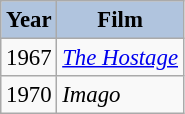<table class="wikitable" style="font-size:95%;">
<tr>
<th style="background:#B0C4DE;">Year</th>
<th style="background:#B0C4DE;">Film</th>
</tr>
<tr>
<td>1967</td>
<td><em><a href='#'>The Hostage</a></em></td>
</tr>
<tr>
<td>1970</td>
<td><em>Imago</em></td>
</tr>
</table>
